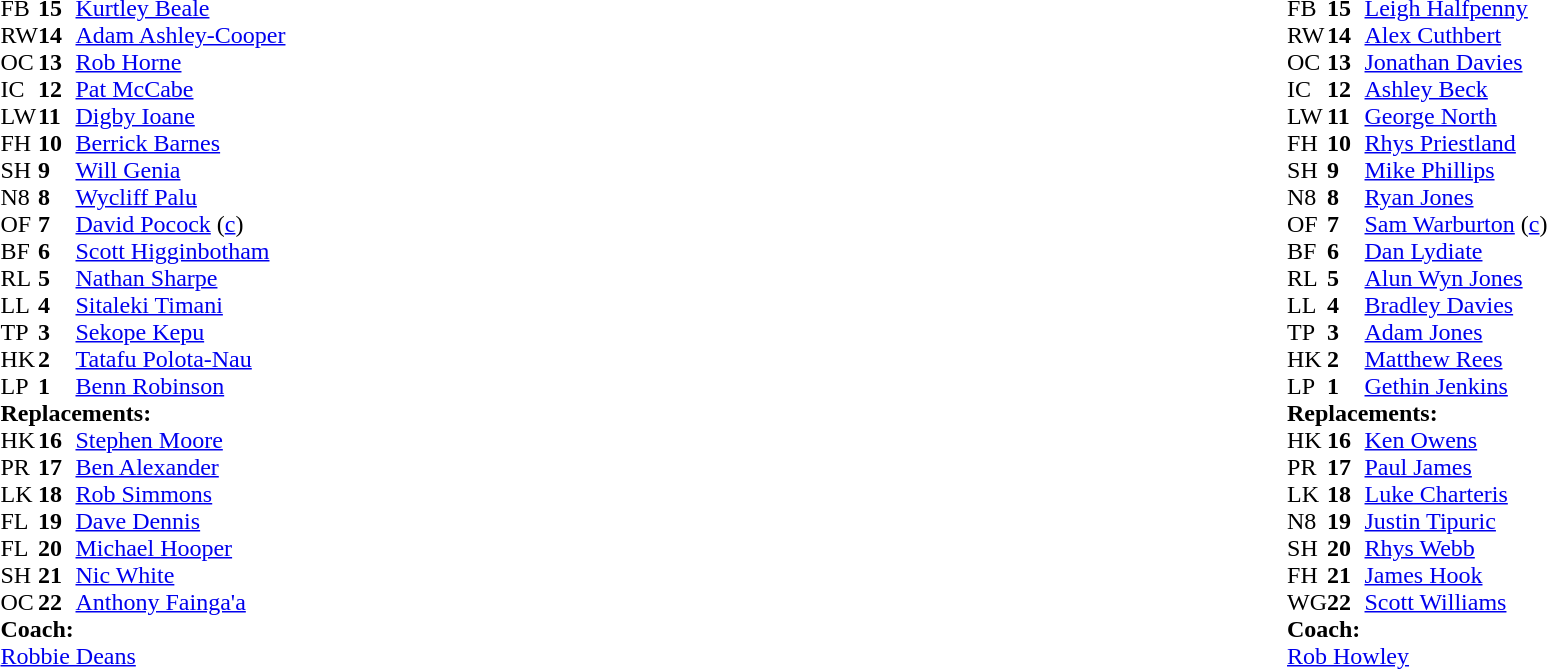<table width="100%">
<tr>
<td valign="top" width="50%"><br><table style="font-size: 100%" cellspacing="0" cellpadding="0">
<tr>
<th width="25"></th>
<th width="25"></th>
</tr>
<tr>
<td>FB</td>
<td><strong>15</strong></td>
<td><a href='#'>Kurtley Beale</a></td>
</tr>
<tr>
<td>RW</td>
<td><strong>14</strong></td>
<td><a href='#'>Adam Ashley-Cooper</a></td>
</tr>
<tr>
<td>OC</td>
<td><strong>13</strong></td>
<td><a href='#'>Rob Horne</a></td>
</tr>
<tr>
<td>IC</td>
<td><strong>12</strong></td>
<td><a href='#'>Pat McCabe</a></td>
<td></td>
<td></td>
</tr>
<tr>
<td>LW</td>
<td><strong>11</strong></td>
<td><a href='#'>Digby Ioane</a></td>
</tr>
<tr>
<td>FH</td>
<td><strong>10</strong></td>
<td><a href='#'>Berrick Barnes</a></td>
</tr>
<tr>
<td>SH</td>
<td><strong>9</strong></td>
<td><a href='#'>Will Genia</a></td>
</tr>
<tr>
<td>N8</td>
<td><strong>8</strong></td>
<td><a href='#'>Wycliff Palu</a></td>
</tr>
<tr>
<td>OF</td>
<td><strong>7</strong></td>
<td><a href='#'>David Pocock</a> (<a href='#'>c</a>)</td>
</tr>
<tr>
<td>BF</td>
<td><strong>6</strong></td>
<td><a href='#'>Scott Higginbotham</a></td>
<td></td>
<td></td>
</tr>
<tr>
<td>RL</td>
<td><strong>5</strong></td>
<td><a href='#'>Nathan Sharpe</a></td>
</tr>
<tr>
<td>LL</td>
<td><strong>4</strong></td>
<td><a href='#'>Sitaleki Timani</a></td>
<td></td>
<td></td>
</tr>
<tr>
<td>TP</td>
<td><strong>3</strong></td>
<td><a href='#'>Sekope Kepu</a></td>
<td></td>
<td></td>
</tr>
<tr>
<td>HK</td>
<td><strong>2</strong></td>
<td><a href='#'>Tatafu Polota-Nau</a></td>
<td></td>
<td></td>
</tr>
<tr>
<td>LP</td>
<td><strong>1</strong></td>
<td><a href='#'>Benn Robinson</a></td>
</tr>
<tr>
<td colspan=3><strong>Replacements:</strong></td>
</tr>
<tr>
<td>HK</td>
<td><strong>16</strong></td>
<td><a href='#'>Stephen Moore</a></td>
<td></td>
<td></td>
</tr>
<tr>
<td>PR</td>
<td><strong>17</strong></td>
<td><a href='#'>Ben Alexander</a></td>
<td></td>
<td></td>
</tr>
<tr>
<td>LK</td>
<td><strong>18</strong></td>
<td><a href='#'>Rob Simmons</a></td>
<td></td>
<td></td>
</tr>
<tr>
<td>FL</td>
<td><strong>19</strong></td>
<td><a href='#'>Dave Dennis</a></td>
<td></td>
<td></td>
</tr>
<tr>
<td>FL</td>
<td><strong>20</strong></td>
<td><a href='#'>Michael Hooper</a></td>
</tr>
<tr>
<td>SH</td>
<td><strong>21</strong></td>
<td><a href='#'>Nic White</a></td>
</tr>
<tr>
<td>OC</td>
<td><strong>22</strong></td>
<td><a href='#'>Anthony Fainga'a</a></td>
<td></td>
<td></td>
</tr>
<tr>
<td colspan=3><strong>Coach:</strong></td>
</tr>
<tr>
<td colspan="4"> <a href='#'>Robbie Deans</a></td>
</tr>
</table>
</td>
<td valign="top" width="50%"><br><table style="font-size: 100%" cellspacing="0" cellpadding="0" align="center">
<tr>
<th width="25"></th>
<th width="25"></th>
</tr>
<tr>
<td>FB</td>
<td><strong>15</strong></td>
<td><a href='#'>Leigh Halfpenny</a></td>
</tr>
<tr>
<td>RW</td>
<td><strong>14</strong></td>
<td><a href='#'>Alex Cuthbert</a></td>
</tr>
<tr>
<td>OC</td>
<td><strong>13</strong></td>
<td><a href='#'>Jonathan Davies</a></td>
</tr>
<tr>
<td>IC</td>
<td><strong>12</strong></td>
<td><a href='#'>Ashley Beck</a></td>
<td></td>
<td></td>
</tr>
<tr>
<td>LW</td>
<td><strong>11</strong></td>
<td><a href='#'>George North</a></td>
</tr>
<tr>
<td>FH</td>
<td><strong>10</strong></td>
<td><a href='#'>Rhys Priestland</a></td>
<td></td>
<td></td>
</tr>
<tr>
<td>SH</td>
<td><strong>9</strong></td>
<td><a href='#'>Mike Phillips</a></td>
</tr>
<tr>
<td>N8</td>
<td><strong>8</strong></td>
<td><a href='#'>Ryan Jones</a></td>
<td></td>
<td></td>
<td></td>
</tr>
<tr>
<td>OF</td>
<td><strong>7</strong></td>
<td><a href='#'>Sam Warburton</a> (<a href='#'>c</a>)</td>
<td></td>
<td></td>
</tr>
<tr>
<td>BF</td>
<td><strong>6</strong></td>
<td><a href='#'>Dan Lydiate</a></td>
</tr>
<tr>
<td>RL</td>
<td><strong>5</strong></td>
<td><a href='#'>Alun Wyn Jones</a></td>
<td></td>
<td></td>
</tr>
<tr>
<td>LL</td>
<td><strong>4</strong></td>
<td><a href='#'>Bradley Davies</a></td>
</tr>
<tr>
<td>TP</td>
<td><strong>3</strong></td>
<td><a href='#'>Adam Jones</a></td>
</tr>
<tr>
<td>HK</td>
<td><strong>2</strong></td>
<td><a href='#'>Matthew Rees</a></td>
<td></td>
<td></td>
</tr>
<tr>
<td>LP</td>
<td><strong>1</strong></td>
<td><a href='#'>Gethin Jenkins</a></td>
<td></td>
<td></td>
</tr>
<tr>
<td colspan=3><strong>Replacements:</strong></td>
</tr>
<tr>
<td>HK</td>
<td><strong>16</strong></td>
<td><a href='#'>Ken Owens</a></td>
<td></td>
<td></td>
</tr>
<tr>
<td>PR</td>
<td><strong>17</strong></td>
<td><a href='#'>Paul James</a></td>
<td></td>
<td></td>
</tr>
<tr>
<td>LK</td>
<td><strong>18</strong></td>
<td><a href='#'>Luke Charteris</a></td>
<td></td>
<td></td>
<td></td>
<td></td>
</tr>
<tr>
<td>N8</td>
<td><strong>19</strong></td>
<td><a href='#'>Justin Tipuric</a></td>
<td></td>
<td></td>
</tr>
<tr>
<td>SH</td>
<td><strong>20</strong></td>
<td><a href='#'>Rhys Webb</a></td>
</tr>
<tr>
<td>FH</td>
<td><strong>21</strong></td>
<td><a href='#'>James Hook</a></td>
<td></td>
<td></td>
</tr>
<tr>
<td>WG</td>
<td><strong>22</strong></td>
<td><a href='#'>Scott Williams</a></td>
<td></td>
<td></td>
</tr>
<tr>
<td colspan=3><strong>Coach:</strong></td>
</tr>
<tr>
<td colspan="4"> <a href='#'>Rob Howley</a></td>
</tr>
</table>
</td>
</tr>
</table>
